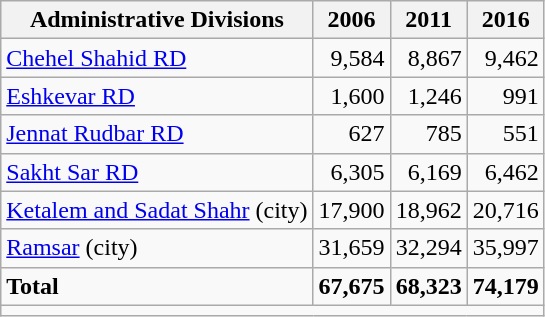<table class="wikitable">
<tr>
<th>Administrative Divisions</th>
<th>2006</th>
<th>2011</th>
<th>2016</th>
</tr>
<tr>
<td><a href='#'>Chehel Shahid RD</a></td>
<td style="text-align: right;">9,584</td>
<td style="text-align: right;">8,867</td>
<td style="text-align: right;">9,462</td>
</tr>
<tr>
<td><a href='#'>Eshkevar RD</a></td>
<td style="text-align: right;">1,600</td>
<td style="text-align: right;">1,246</td>
<td style="text-align: right;">991</td>
</tr>
<tr>
<td><a href='#'>Jennat Rudbar RD</a></td>
<td style="text-align: right;">627</td>
<td style="text-align: right;">785</td>
<td style="text-align: right;">551</td>
</tr>
<tr>
<td><a href='#'>Sakht Sar RD</a></td>
<td style="text-align: right;">6,305</td>
<td style="text-align: right;">6,169</td>
<td style="text-align: right;">6,462</td>
</tr>
<tr>
<td><a href='#'>Ketalem and Sadat Shahr</a> (city)</td>
<td style="text-align: right;">17,900</td>
<td style="text-align: right;">18,962</td>
<td style="text-align: right;">20,716</td>
</tr>
<tr>
<td><a href='#'>Ramsar</a> (city)</td>
<td style="text-align: right;">31,659</td>
<td style="text-align: right;">32,294</td>
<td style="text-align: right;">35,997</td>
</tr>
<tr>
<td><strong>Total</strong></td>
<td style="text-align: right;"><strong>67,675</strong></td>
<td style="text-align: right;"><strong>68,323</strong></td>
<td style="text-align: right;"><strong>74,179</strong></td>
</tr>
<tr>
<td colspan=4></td>
</tr>
</table>
